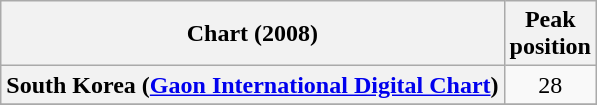<table class="wikitable sortable plainrowheaders" style="text-align:center;">
<tr>
<th>Chart (2008)</th>
<th>Peak<br>position</th>
</tr>
<tr>
<th scope="row">South Korea (<a href='#'>Gaon International Digital Chart</a>)</th>
<td>28</td>
</tr>
<tr>
</tr>
</table>
